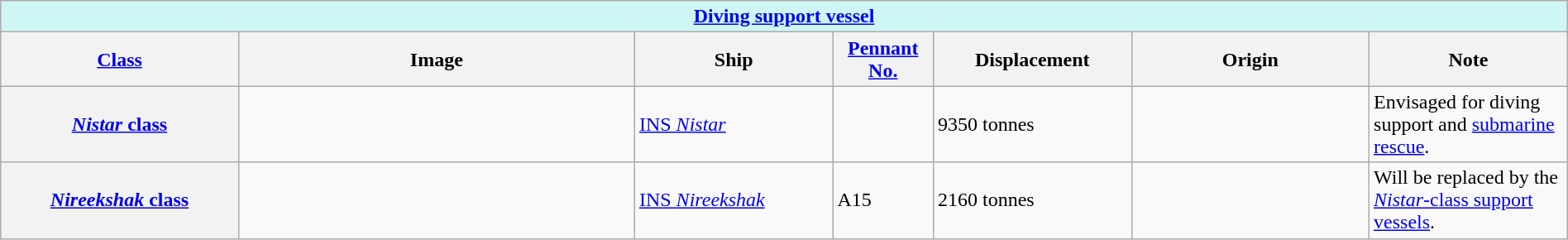<table class="wikitable" style="margin:auto; width:100%;">
<tr>
<th colspan="7" style="align: center; background: #CEF6F5;"><a href='#'>Diving support vessel</a></th>
</tr>
<tr>
<th style="text-align:center; width:12%;"><a href='#'>Class</a></th>
<th style="text-align:center; width:20%;">Image</th>
<th style="text-align:center; width:10%;">Ship</th>
<th style="text-align:center; width:5%;"><a href='#'>Pennant No.</a></th>
<th style="text-align:center; width:10%;">Displacement</th>
<th style="text-align:center; width:12%;">Origin</th>
<th style="text-align:center; width:10%;">Note</th>
</tr>
<tr>
<th rowspan="1"><a href='#'><em>Nistar</em> class</a></th>
<td rowspan="1"></td>
<td><a href='#'>INS <em>Nistar</em></a></td>
<td></td>
<td rowspan="1">9350 tonnes</td>
<td rowspan="1"></td>
<td rowspan="1">Envisaged for diving support and <a href='#'>submarine rescue</a>.</td>
</tr>
<tr>
<th rowspan="1"><a href='#'><em>Nireekshak</em> class</a></th>
<td rowspan="1"></td>
<td><a href='#'>INS <em>Nireekshak</em></a></td>
<td>A15</td>
<td rowspan="1">2160 tonnes</td>
<td rowspan="1"></td>
<td rowspan="1">Will be replaced by the <a href='#'><em>Nistar</em>-class support vessels</a>.</td>
</tr>
</table>
